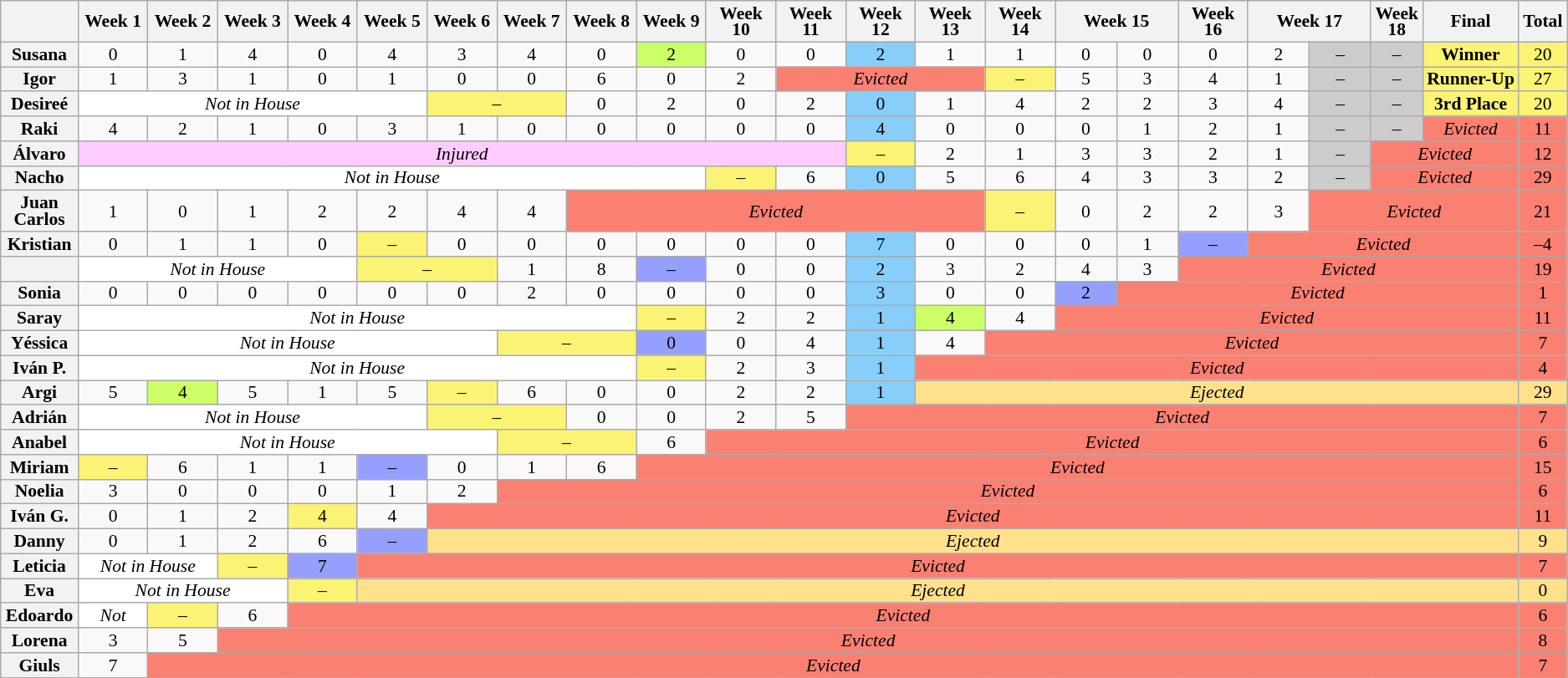<table class="wikitable" style="text-align:center; font-size:90%; line-height:13px;">
<tr>
<th style="width: 5%;"></th>
<th style="width: 5%;">Week 1</th>
<th style="width: 5%;">Week 2</th>
<th style="width: 5%;">Week 3</th>
<th style="width: 5%;">Week 4</th>
<th style="width: 5%;">Week 5</th>
<th style="width: 5%;">Week 6</th>
<th style="width: 5%;">Week 7</th>
<th style="width: 5%;">Week 8</th>
<th style="width: 5%;">Week 9</th>
<th style="width: 5%;">Week 10</th>
<th style="width: 5%;">Week 11</th>
<th style="width: 5%;">Week 12</th>
<th style="width: 5%;">Week 13</th>
<th style="width: 5%;">Week 14</th>
<th colspan=2 style="width: 10%;">Week 15</th>
<th style="width: 5%;">Week 16</th>
<th colspan=2 style="width: 10%;">Week 17</th>
<th style="width: 5%;">Week 18</th>
<th style="width: 5%;">Final</th>
<th style="width: 5%;">Total</th>
</tr>
<tr>
<th>Susana</th>
<td>0</td>
<td>1</td>
<td>4</td>
<td>0</td>
<td>4</td>
<td>3</td>
<td>4</td>
<td>0</td>
<td style="background:#ccff66">2</td>
<td>0</td>
<td>0</td>
<td style="background:#87CEFA">2</td>
<td>1</td>
<td>1</td>
<td>0</td>
<td>0</td>
<td>0</td>
<td>2</td>
<td style="background-color: rgb(204, 204, 204);">–</td>
<td style="background-color: rgb(204, 204, 204);">–</td>
<td style="background-color: rgb(251, 243, 115);"><strong>Winner</strong></td>
<td style="background-color: rgb(251, 243, 115);">20</td>
</tr>
<tr>
<th>Igor</th>
<td>1</td>
<td>3</td>
<td>1</td>
<td>0</td>
<td>1</td>
<td>0</td>
<td>0</td>
<td>6</td>
<td>0</td>
<td>2</td>
<td colspan="3" style="background:#fa8072"><em>Evicted</em></td>
<td style="background:#FBF373">–</td>
<td>5</td>
<td>3</td>
<td>4</td>
<td>1</td>
<td style="background-color: rgb(204, 204, 204);">–</td>
<td style="background-color: rgb(204, 204, 204);">–</td>
<td style="background-color: rgb(251, 243, 115);" nowrap><strong>Runner-Up</strong></td>
<td style="background-color: rgb(251, 243, 115);">27</td>
</tr>
<tr>
<th>Desireé</th>
<td colspan=5 style="background:#FFFFFF"><em>Not in House</em></td>
<td colspan=2 style="background:#FBF373">–</td>
<td>0</td>
<td>2</td>
<td>0</td>
<td>2</td>
<td style="background:#87CEFA">0</td>
<td>1</td>
<td>4</td>
<td>2</td>
<td>2</td>
<td>3</td>
<td>4</td>
<td style="background-color: rgb(204, 204, 204);">–</td>
<td style="background-color: rgb(204, 204, 204);">–</td>
<td style="background-color: rgb(251, 243, 115);"><strong>3rd Place</strong></td>
<td style="background-color: rgb(251, 243, 115);">20</td>
</tr>
<tr>
<th>Raki</th>
<td>4</td>
<td>2</td>
<td>1</td>
<td>0</td>
<td>3</td>
<td>1</td>
<td>0</td>
<td>0</td>
<td>0</td>
<td>0</td>
<td>0</td>
<td style="background:#87CEFA">4</td>
<td>0</td>
<td>0</td>
<td>0</td>
<td>1</td>
<td>2</td>
<td>1</td>
<td style="background-color: rgb(204, 204, 204);">–</td>
<td style="background-color: rgb(204, 204, 204);">–</td>
<td style="background-color: rgb(250, 128, 114);"><em>Evicted</em></td>
<td style="background-color: rgb(250, 128, 114);">11</td>
</tr>
<tr>
<th>Álvaro</th>
<td colspan="11" style="background-color: #fcf;"><em>Injured</em></td>
<td style="background:#FBF373">–</td>
<td>2</td>
<td>1</td>
<td>3</td>
<td>3</td>
<td>2</td>
<td>1</td>
<td style="background-color: rgb(204, 204, 204);">–</td>
<td colspan=2 style="background-color: rgb(250, 128, 114);"><em>Evicted</em></td>
<td style="background-color: rgb(250, 128, 114);">12</td>
</tr>
<tr>
<th>Nacho</th>
<td colspan="9" style="background-color: white;"><em>Not in House</em></td>
<td style="background:#FBF373">–</td>
<td>6</td>
<td style="background:#87CEFA">0</td>
<td>5</td>
<td>6</td>
<td>4</td>
<td>3</td>
<td>3</td>
<td>2</td>
<td style="background-color: rgb(204, 204, 204);">–</td>
<td colspan=2 style="background-color: rgb(250, 128, 114);"><em>Evicted</em></td>
<td style="background-color: rgb(250, 128, 114);">29</td>
</tr>
<tr>
<th>Juan Carlos</th>
<td>1</td>
<td>0</td>
<td>1</td>
<td>2</td>
<td>2</td>
<td>4</td>
<td>4</td>
<td colspan="6" style="background:#fa8072"><em>Evicted</em></td>
<td style="background:#FBF373">–</td>
<td>0</td>
<td>2</td>
<td>2</td>
<td>3</td>
<td colspan="3" style="background-color: rgb(250, 128, 114);"><em>Evicted</em></td>
<td style="background-color: rgb(250, 128, 114);">21</td>
</tr>
<tr>
<th>Kristian</th>
<td>0</td>
<td>1</td>
<td>1</td>
<td>0</td>
<td style="background:#FBF373">–</td>
<td>0</td>
<td>0</td>
<td>0</td>
<td>0</td>
<td>0</td>
<td>0</td>
<td style="background:#87CEFA">7</td>
<td>0</td>
<td>0</td>
<td>0</td>
<td>1</td>
<td style="background-color: rgb(149, 159, 253);">–</td>
<td colspan="4" style="background: none repeat scroll 0% 0% rgb(250, 128, 114);"><em>Evicted</em></td>
<td style="background:#fa8072">–4</td>
</tr>
<tr>
<th></th>
<td colspan=4 style="background:#FFFFFF"><em>Not in House</em></td>
<td colspan=2 style="background:#FBF373">–</td>
<td>1</td>
<td>8</td>
<td style="background-color: rgb(149, 159, 253);">–</td>
<td>0</td>
<td>0</td>
<td style="background:#87CEFA">2</td>
<td>3</td>
<td>2</td>
<td>4</td>
<td>3</td>
<td colspan="5" style="background: none repeat scroll 0% 0% rgb(250, 128, 114);"><em>Evicted</em></td>
<td style="background:#fa8072">19</td>
</tr>
<tr>
<th>Sonia</th>
<td>0</td>
<td>0</td>
<td>0</td>
<td>0</td>
<td>0</td>
<td>0</td>
<td>2</td>
<td>0</td>
<td>0</td>
<td>0</td>
<td>0</td>
<td style="background:#87CEFA">3</td>
<td>0</td>
<td>0</td>
<td style="background-color: rgb(149, 159, 253);">2</td>
<td colspan="6" style="background: none repeat scroll 0% 0% rgb(250, 128, 114);"><em>Evicted</em></td>
<td style="background:#fa8072">1</td>
</tr>
<tr>
<th>Saray</th>
<td colspan="8" style="background-color: white;"><em>Not in House</em></td>
<td style="background:#FBF373">–</td>
<td>2</td>
<td>2</td>
<td style="background:#87CEFA">1</td>
<td style="background:#ccff66">4</td>
<td>4</td>
<td colspan="7" style="background: none repeat scroll 0% 0% rgb(250, 128, 114);"><em>Evicted</em></td>
<td style="background:#fa8072">11</td>
</tr>
<tr>
<th>Yéssica</th>
<td colspan=6 style="background:#FFFFFF"><em>Not in House</em></td>
<td colspan=2 style="background:#FBF373">–</td>
<td style="background-color: rgb(149, 159, 253);">0</td>
<td>0</td>
<td>4</td>
<td style="background:#87CEFA">1</td>
<td>4</td>
<td colspan="8" style="background: none repeat scroll 0% 0% rgb(250, 128, 114);"><em>Evicted</em></td>
<td style="background:#fa8072">7</td>
</tr>
<tr>
<th>Iván P.</th>
<td colspan="8" style="background-color: white;"><em>Not in House</em></td>
<td style="background:#FBF373">–</td>
<td>2</td>
<td>3</td>
<td style="background:#87CEFA">1</td>
<td colspan="9" style="background: none repeat scroll 0% 0% rgb(250, 128, 114);"><em>Evicted</em></td>
<td style="background:#fa8072">4</td>
</tr>
<tr>
<th>Argi</th>
<td>5</td>
<td style="background:#ccff66">4</td>
<td>5</td>
<td>1</td>
<td>5</td>
<td style="background:#FBF373">–</td>
<td>6</td>
<td>0</td>
<td>0</td>
<td>2</td>
<td>2</td>
<td style="background:#87CEFA">1</td>
<td colspan="9" style="background: none repeat scroll 0% 0% rgb(255, 224, 139);"><em>Ejected</em></td>
<td style="background:#FFE08B">29</td>
</tr>
<tr>
<th>Adrián</th>
<td colspan=5 style="background:#FFFFFF"><em>Not in House</em></td>
<td colspan=2 style="background:#FBF373">–</td>
<td>0</td>
<td>0</td>
<td>2</td>
<td>5</td>
<td colspan="10" style="background: none repeat scroll 0% 0% rgb(250, 128, 114);"><em>Evicted</em></td>
<td style="background:#fa8072">7</td>
</tr>
<tr>
<th>Anabel</th>
<td colspan=6 style="background:#FFFFFF"><em>Not in House</em></td>
<td colspan=2 style="background:#FBF373">–</td>
<td>6</td>
<td colspan="12" style="background: none repeat scroll 0% 0% rgb(250, 128, 114);"><em>Evicted</em></td>
<td style="background:#fa8072">6</td>
</tr>
<tr>
<th>Miriam</th>
<td style="background-color: rgb(251, 243, 115);">–</td>
<td>6</td>
<td>1</td>
<td>1</td>
<td style="background-color: rgb(149, 159, 253);">–</td>
<td>0</td>
<td>1</td>
<td>6</td>
<td colspan="13" style="background: none repeat scroll 0% 0% rgb(250, 128, 114);"><em>Evicted</em></td>
<td style="background:#fa8072">15</td>
</tr>
<tr>
<th>Noelia</th>
<td>3</td>
<td>0</td>
<td>0</td>
<td>0</td>
<td>1</td>
<td>2</td>
<td colspan="15" style="background: none repeat scroll 0% 0% rgb(250, 128, 114);"><em>Evicted</em></td>
<td style="background:#fa8072">6</td>
</tr>
<tr>
<th>Iván G.</th>
<td>0</td>
<td>1</td>
<td>2</td>
<td style="background:#FBF373">4</td>
<td>4</td>
<td colspan="16" style="background: none repeat scroll 0% 0% rgb(250, 128, 114);"><em>Evicted</em></td>
<td style="background:#fa8072">11</td>
</tr>
<tr>
<th>Danny</th>
<td>0</td>
<td>1</td>
<td>2</td>
<td>6</td>
<td style="background:#959ffd;">–</td>
<td colspan="16" style="background: none repeat scroll 0% 0% rgb(255, 224, 139);"><em>Ejected</em></td>
<td style="background:#FFE08B">9</td>
</tr>
<tr>
<th>Leticia</th>
<td colspan=2 style="background:#FFFFFF"><em>Not in House</em></td>
<td style="background:#FBF373">–</td>
<td style="background:#959ffd;">7</td>
<td colspan="17" style="background: none repeat scroll 0% 0% rgb(250, 128, 114);"><em>Evicted</em></td>
<td style="background:#fa8072">7</td>
</tr>
<tr>
<th>Eva</th>
<td colspan=3 style="background:#FFFFFF"><em>Not in House</em></td>
<td style="background:#FBF373">–</td>
<td colspan="17" style="background: none repeat scroll 0% 0% rgb(255, 224, 139);"><em>Ejected</em></td>
<td style="background:#FFE08B">0</td>
</tr>
<tr>
<th>Edoardo</th>
<td style="background:#FFFFFF"><em>Not</em></td>
<td style="background:#FBF373">–</td>
<td>6</td>
<td colspan="18" style="background: none repeat scroll 0% 0% rgb(250, 128, 114);"><em>Evicted</em></td>
<td style="background:#fa8072">6</td>
</tr>
<tr>
<th>Lorena</th>
<td>3</td>
<td>5</td>
<td colspan="19" style="background: none repeat scroll 0% 0% rgb(250, 128, 114);"><em>Evicted</em></td>
<td style="background:#fa8072">8</td>
</tr>
<tr>
<th>Giuls</th>
<td>7</td>
<td colspan="20" style="background: none repeat scroll 0% 0% rgb(250, 128, 114);"><em>Evicted</em></td>
<td style="background:#fa8072">7</td>
</tr>
</table>
